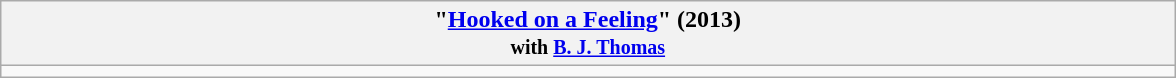<table style= "width:62%;" class="wikitable collapsible collapsed">
<tr>
<th>"<a href='#'>Hooked on a Feeling</a>" (2013) <br><small> with <a href='#'>B. J. Thomas</a></small></th>
</tr>
<tr>
<td></td>
</tr>
</table>
